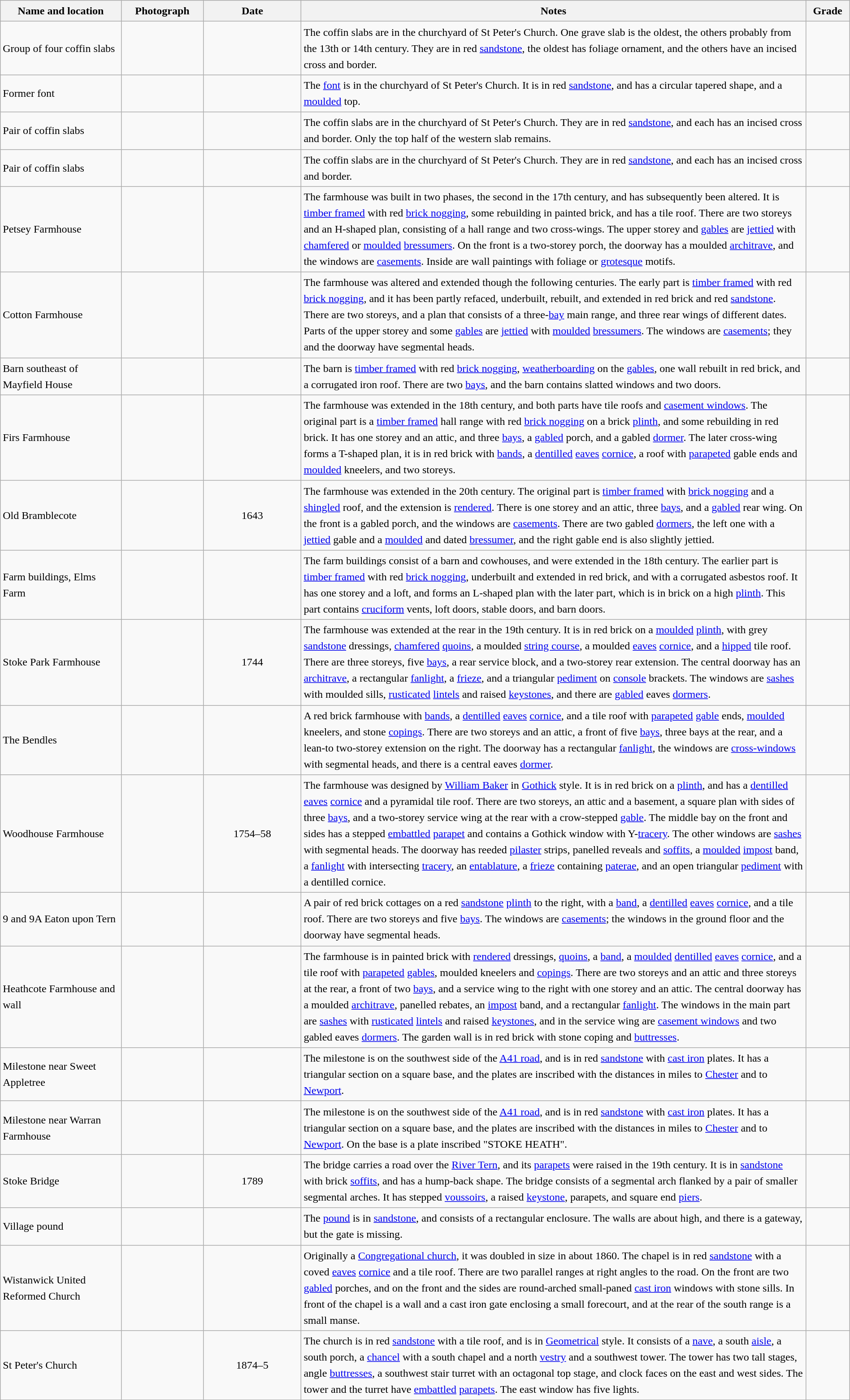<table class="wikitable sortable plainrowheaders" style="width:100%; border:0; text-align:left; line-height:150%;">
<tr>
<th scope="col"  style="width:150px">Name and location</th>
<th scope="col"  style="width:100px" class="unsortable">Photograph</th>
<th scope="col"  style="width:120px">Date</th>
<th scope="col"  style="width:650px" class="unsortable">Notes</th>
<th scope="col"  style="width:50px">Grade</th>
</tr>
<tr>
<td>Group of four coffin slabs<br><small></small></td>
<td></td>
<td align="center"></td>
<td>The coffin slabs are in the churchyard of St Peter's Church.  One grave slab is the oldest, the others probably from the 13th or 14th century.  They are in red <a href='#'>sandstone</a>, the oldest has foliage ornament, and the others have an incised cross and border.</td>
<td align="center" ></td>
</tr>
<tr>
<td>Former font<br><small></small></td>
<td></td>
<td align="center"></td>
<td>The <a href='#'>font</a> is in the churchyard of St Peter's Church.  It is in red <a href='#'>sandstone</a>, and has a circular tapered shape, and a <a href='#'>moulded</a> top.</td>
<td align="center" ></td>
</tr>
<tr>
<td>Pair of coffin slabs<br><small></small></td>
<td></td>
<td align="center"></td>
<td>The coffin slabs are in the churchyard of St Peter's Church.  They are in red <a href='#'>sandstone</a>, and each has an incised cross and border.  Only the top half of the western slab remains.</td>
<td align="center" ></td>
</tr>
<tr>
<td>Pair of coffin slabs<br><small></small></td>
<td></td>
<td align="center"></td>
<td>The coffin slabs are in the churchyard of St Peter's Church.  They are in red <a href='#'>sandstone</a>, and each has an incised cross and border.</td>
<td align="center" ></td>
</tr>
<tr>
<td>Petsey Farmhouse<br><small></small></td>
<td></td>
<td align="center"></td>
<td>The farmhouse was built in two phases, the second in the 17th century, and has subsequently been altered.  It is <a href='#'>timber framed</a> with red <a href='#'>brick nogging</a>, some rebuilding in painted brick, and has a tile roof.  There are two storeys and an H-shaped plan, consisting of a hall range and two cross-wings.  The upper storey and <a href='#'>gables</a> are <a href='#'>jettied</a> with <a href='#'>chamfered</a> or <a href='#'>moulded</a> <a href='#'>bressumers</a>.  On the front is a two-storey porch, the doorway has a moulded <a href='#'>architrave</a>, and the windows are <a href='#'>casements</a>.  Inside are wall paintings with foliage or <a href='#'>grotesque</a> motifs.</td>
<td align="center" ></td>
</tr>
<tr>
<td>Cotton Farmhouse<br><small></small></td>
<td></td>
<td align="center"></td>
<td>The farmhouse was altered and extended though the following centuries.  The early part is <a href='#'>timber framed</a> with red <a href='#'>brick nogging</a>, and it has been partly refaced, underbuilt, rebuilt, and extended in red brick and red <a href='#'>sandstone</a>.  There are two storeys, and a plan that consists of a three-<a href='#'>bay</a> main range, and three rear wings of different dates.  Parts of the upper storey and some <a href='#'>gables</a> are <a href='#'>jettied</a> with <a href='#'>moulded</a> <a href='#'>bressumers</a>.  The windows are <a href='#'>casements</a>; they and the doorway have segmental heads.</td>
<td align="center" ></td>
</tr>
<tr>
<td>Barn southeast of Mayfield House<br><small></small></td>
<td></td>
<td align="center"></td>
<td>The barn is <a href='#'>timber framed</a> with red <a href='#'>brick nogging</a>, <a href='#'>weatherboarding</a> on the <a href='#'>gables</a>, one wall rebuilt in red brick, and a corrugated iron roof.  There are two <a href='#'>bays</a>, and the barn contains slatted windows and two doors.</td>
<td align="center" ></td>
</tr>
<tr>
<td>Firs Farmhouse<br><small></small></td>
<td></td>
<td align="center"></td>
<td>The farmhouse was extended in the 18th century, and both parts have tile roofs and <a href='#'>casement windows</a>.  The original part is a <a href='#'>timber framed</a> hall range with red <a href='#'>brick nogging</a> on a brick <a href='#'>plinth</a>, and some rebuilding in red brick.  It has one storey and an attic, and three <a href='#'>bays</a>, a <a href='#'>gabled</a> porch, and a gabled <a href='#'>dormer</a>.  The later cross-wing forms a T-shaped plan, it is in red brick with <a href='#'>bands</a>, a <a href='#'>dentilled</a> <a href='#'>eaves</a> <a href='#'>cornice</a>, a roof with <a href='#'>parapeted</a> gable ends and <a href='#'>moulded</a> kneelers, and two storeys.</td>
<td align="center" ></td>
</tr>
<tr>
<td>Old Bramblecote<br><small></small></td>
<td></td>
<td align="center">1643</td>
<td>The farmhouse was extended in the 20th century.  The original part is <a href='#'>timber framed</a> with <a href='#'>brick nogging</a> and a <a href='#'>shingled</a> roof, and the extension is <a href='#'>rendered</a>.  There is one storey and an attic, three <a href='#'>bays</a>, and a <a href='#'>gabled</a> rear wing.  On the front is a gabled porch, and the windows are <a href='#'>casements</a>.  There are two gabled <a href='#'>dormers</a>, the left one with a <a href='#'>jettied</a> gable and a <a href='#'>moulded</a> and dated <a href='#'>bressumer</a>, and the right gable end is also slightly jettied.</td>
<td align="center" ></td>
</tr>
<tr>
<td>Farm buildings, Elms Farm<br><small></small></td>
<td></td>
<td align="center"></td>
<td>The farm buildings consist of a barn and cowhouses, and were extended in the 18th century.  The earlier part is <a href='#'>timber framed</a> with red <a href='#'>brick nogging</a>, underbuilt and extended in red brick, and with a corrugated asbestos roof.  It has one storey and a loft, and forms an L-shaped plan with the later part, which is in brick on a high <a href='#'>plinth</a>.  This part contains <a href='#'>cruciform</a> vents, loft doors, stable doors, and barn doors.</td>
<td align="center" ></td>
</tr>
<tr>
<td>Stoke Park Farmhouse<br><small></small></td>
<td></td>
<td align="center">1744</td>
<td>The farmhouse was extended at the rear in the 19th century.  It is in red brick on a <a href='#'>moulded</a> <a href='#'>plinth</a>, with grey <a href='#'>sandstone</a> dressings, <a href='#'>chamfered</a> <a href='#'>quoins</a>, a moulded <a href='#'>string course</a>, a moulded <a href='#'>eaves</a> <a href='#'>cornice</a>, and a <a href='#'>hipped</a> tile roof.  There are three storeys, five <a href='#'>bays</a>, a rear service block, and a two-storey rear extension.  The central doorway has an <a href='#'>architrave</a>, a rectangular <a href='#'>fanlight</a>, a <a href='#'>frieze</a>, and a triangular <a href='#'>pediment</a> on <a href='#'>console</a> brackets.  The windows are <a href='#'>sashes</a> with moulded sills, <a href='#'>rusticated</a> <a href='#'>lintels</a> and raised <a href='#'>keystones</a>, and there are <a href='#'>gabled</a> eaves <a href='#'>dormers</a>.</td>
<td align="center" ></td>
</tr>
<tr>
<td>The Bendles<br><small></small></td>
<td></td>
<td align="center"></td>
<td>A red brick farmhouse with <a href='#'>bands</a>, a <a href='#'>dentilled</a> <a href='#'>eaves</a> <a href='#'>cornice</a>, and a tile roof with <a href='#'>parapeted</a> <a href='#'>gable</a> ends, <a href='#'>moulded</a> kneelers, and stone <a href='#'>copings</a>.  There are two storeys and an attic, a front of five <a href='#'>bays</a>, three bays at the rear, and a lean-to two-storey extension on the right.  The doorway has a rectangular <a href='#'>fanlight</a>, the windows are <a href='#'>cross-windows</a> with segmental heads, and there is a central eaves <a href='#'>dormer</a>.</td>
<td align="center" ></td>
</tr>
<tr>
<td>Woodhouse Farmhouse<br><small></small></td>
<td></td>
<td align="center">1754–58</td>
<td>The farmhouse was designed by <a href='#'>William Baker</a> in <a href='#'>Gothick</a> style.  It is in red brick on a <a href='#'>plinth</a>, and has a <a href='#'>dentilled</a> <a href='#'>eaves</a> <a href='#'>cornice</a> and a pyramidal tile roof.  There are two storeys, an attic and a basement, a square plan with sides of three <a href='#'>bays</a>, and a two-storey service wing at the rear with a crow-stepped <a href='#'>gable</a>.  The middle bay on the front and sides has a stepped <a href='#'>embattled</a> <a href='#'>parapet</a> and contains a Gothick window with Y-<a href='#'>tracery</a>.  The other windows are <a href='#'>sashes</a> with segmental heads.  The doorway has reeded <a href='#'>pilaster</a> strips, panelled reveals and <a href='#'>soffits</a>, a <a href='#'>moulded</a> <a href='#'>impost</a> band, a <a href='#'>fanlight</a> with intersecting <a href='#'>tracery</a>, an <a href='#'>entablature</a>, a <a href='#'>frieze</a> containing <a href='#'>paterae</a>, and an open triangular <a href='#'>pediment</a> with a dentilled cornice.</td>
<td align="center" ></td>
</tr>
<tr>
<td>9 and 9A Eaton upon Tern<br><small></small></td>
<td></td>
<td align="center"></td>
<td>A pair of red brick cottages on a red <a href='#'>sandstone</a> <a href='#'>plinth</a> to the right, with a <a href='#'>band</a>, a <a href='#'>dentilled</a> <a href='#'>eaves</a> <a href='#'>cornice</a>, and a tile roof.  There are two storeys and five <a href='#'>bays</a>.  The windows are <a href='#'>casements</a>; the windows in the ground floor and the doorway have segmental heads.</td>
<td align="center" ></td>
</tr>
<tr>
<td>Heathcote Farmhouse and wall<br><small></small></td>
<td></td>
<td align="center"></td>
<td>The farmhouse is in painted brick with <a href='#'>rendered</a> dressings, <a href='#'>quoins</a>, a <a href='#'>band</a>, a <a href='#'>moulded</a> <a href='#'>dentilled</a> <a href='#'>eaves</a> <a href='#'>cornice</a>, and a tile roof with <a href='#'>parapeted</a> <a href='#'>gables</a>, moulded kneelers and <a href='#'>copings</a>.  There are two storeys and an attic and three storeys at the rear, a front of two <a href='#'>bays</a>, and a service wing to the right with one storey and an attic.  The central doorway has a moulded <a href='#'>architrave</a>, panelled rebates, an <a href='#'>impost</a> band, and a rectangular <a href='#'>fanlight</a>.  The windows in the main part are <a href='#'>sashes</a> with <a href='#'>rusticated</a> <a href='#'>lintels</a> and raised <a href='#'>keystones</a>, and in the service wing are <a href='#'>casement windows</a> and two gabled eaves <a href='#'>dormers</a>.  The garden wall is in red brick with stone coping and <a href='#'>buttresses</a>.</td>
<td align="center" ></td>
</tr>
<tr>
<td>Milestone near Sweet Appletree<br><small></small></td>
<td></td>
<td align="center"></td>
<td>The milestone is on the southwest side of the <a href='#'>A41 road</a>, and is in red <a href='#'>sandstone</a> with <a href='#'>cast iron</a> plates.  It has a triangular section on a square base, and the plates are inscribed with the distances in miles to <a href='#'>Chester</a> and to <a href='#'>Newport</a>.</td>
<td align="center" ></td>
</tr>
<tr>
<td>Milestone near Warran Farmhouse<br><small></small></td>
<td></td>
<td align="center"></td>
<td>The milestone is on the southwest side of the <a href='#'>A41 road</a>, and is in red <a href='#'>sandstone</a> with <a href='#'>cast iron</a> plates.  It has a triangular section on a square base, and the plates are inscribed with the distances in miles to <a href='#'>Chester</a> and to <a href='#'>Newport</a>.  On the base is a plate inscribed "STOKE HEATH".</td>
<td align="center" ></td>
</tr>
<tr>
<td>Stoke Bridge<br><small></small></td>
<td></td>
<td align="center">1789</td>
<td>The bridge carries a road over the <a href='#'>River Tern</a>, and its <a href='#'>parapets</a> were raised in the 19th century.  It is in <a href='#'>sandstone</a> with brick <a href='#'>soffits</a>, and has a hump-back shape.  The bridge consists of a segmental arch flanked by a pair of smaller segmental arches.  It has stepped <a href='#'>voussoirs</a>, a raised <a href='#'>keystone</a>, parapets, and square end <a href='#'>piers</a>.</td>
<td align="center" ></td>
</tr>
<tr>
<td>Village pound<br><small></small></td>
<td></td>
<td align="center"></td>
<td>The <a href='#'>pound</a> is in <a href='#'>sandstone</a>, and consists of a rectangular enclosure.  The walls are about  high, and there is a gateway, but the gate is missing.</td>
<td align="center" ></td>
</tr>
<tr>
<td>Wistanwick United Reformed Church<br><small></small></td>
<td></td>
<td align="center"></td>
<td>Originally a <a href='#'>Congregational church</a>, it was doubled in size in about 1860.  The chapel is in red <a href='#'>sandstone</a> with a coved <a href='#'>eaves</a> <a href='#'>cornice</a> and a tile roof.  There are two parallel ranges at right angles to the road.  On the front are two <a href='#'>gabled</a> porches, and on the front and the sides are round-arched small-paned <a href='#'>cast iron</a> windows with stone sills.  In front of the chapel is a wall and a cast iron gate enclosing a small forecourt, and at the rear of the south range is a small manse.</td>
<td align="center" ></td>
</tr>
<tr>
<td>St Peter's Church<br><small></small></td>
<td></td>
<td align="center">1874–5</td>
<td>The church is in red <a href='#'>sandstone</a> with a tile roof, and is in <a href='#'>Geometrical</a> style.  It consists of a <a href='#'>nave</a>, a south <a href='#'>aisle</a>, a south porch, a <a href='#'>chancel</a> with a south chapel and a north <a href='#'>vestry</a> and a southwest tower.  The tower has two tall stages, angle <a href='#'>buttresses</a>, a southwest stair turret with an octagonal top stage, and clock faces on the east and west sides.  The tower and the turret have <a href='#'>embattled</a> <a href='#'>parapets</a>.  The east window has five lights.</td>
<td align="center" ></td>
</tr>
<tr>
</tr>
</table>
